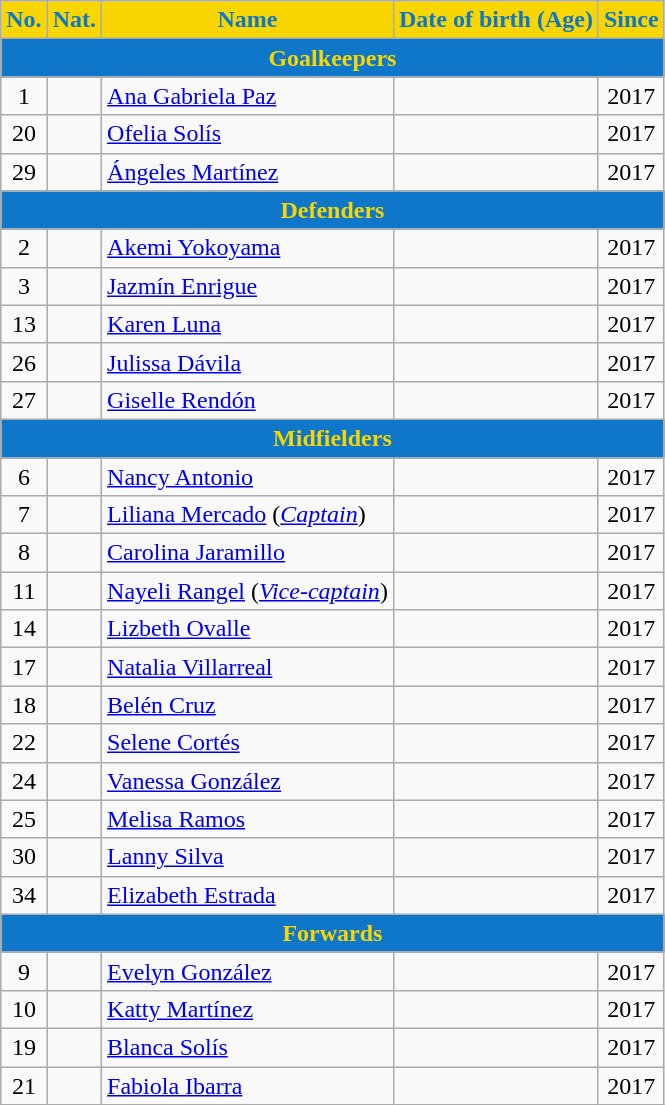<table class="wikitable" style="text-align:center; font-size:100%;">
<tr>
<th style=background-color:#F9D600;color:#0E77CA>No.</th>
<th style=background-color:#F9D600;color:#0E77CA>Nat.</th>
<th style=background-color:#F9D600;color:#0E77CA>Name</th>
<th style=background-color:#F9D600;color:#0E77CA>Date of birth (Age)</th>
<th style=background-color:#F9D600;color:#0E77CA>Since</th>
</tr>
<tr>
<th colspan="5" style="background:#0E77CA; color:#F9D600; text-align:center;">Goalkeepers</th>
</tr>
<tr>
<td>1</td>
<td></td>
<td align=left><a href='#'>Ana Gabriela Paz</a></td>
<td></td>
<td>2017</td>
</tr>
<tr>
<td>20</td>
<td></td>
<td align=left><a href='#'>Ofelia Solís</a></td>
<td></td>
<td>2017</td>
</tr>
<tr>
<td>29</td>
<td></td>
<td align=left><a href='#'>Ángeles Martínez</a></td>
<td></td>
<td>2017</td>
</tr>
<tr>
<th colspan="5" style="background:#0E77CA; color:#F9D600; text-align:center;">Defenders</th>
</tr>
<tr>
<td>2</td>
<td></td>
<td align=left><a href='#'>Akemi Yokoyama</a></td>
<td></td>
<td>2017</td>
</tr>
<tr>
<td>3</td>
<td></td>
<td align=left><a href='#'>Jazmín Enrigue</a></td>
<td></td>
<td>2017</td>
</tr>
<tr>
<td>13</td>
<td></td>
<td align=left><a href='#'>Karen Luna</a></td>
<td></td>
<td>2017</td>
</tr>
<tr>
<td>26</td>
<td></td>
<td align=left><a href='#'>Julissa Dávila</a></td>
<td></td>
<td>2017</td>
</tr>
<tr>
<td>27</td>
<td></td>
<td align=left><a href='#'>Giselle Rendón</a></td>
<td></td>
<td>2017</td>
</tr>
<tr>
<th colspan="5" style="background:#0E77CA; color:#F9D600; text-align:center;">Midfielders</th>
</tr>
<tr>
<td>6</td>
<td></td>
<td align=left><a href='#'>Nancy Antonio</a></td>
<td></td>
<td>2017</td>
</tr>
<tr>
<td>7</td>
<td></td>
<td align=left><a href='#'>Liliana Mercado</a> (<em><a href='#'>Captain</a></em>)</td>
<td></td>
<td>2017</td>
</tr>
<tr>
<td>8</td>
<td></td>
<td align=left><a href='#'>Carolina Jaramillo</a></td>
<td></td>
<td>2017</td>
</tr>
<tr>
<td>11</td>
<td></td>
<td align=left><a href='#'>Nayeli Rangel</a> (<em><a href='#'>Vice-captain</a></em>)</td>
<td></td>
<td>2017</td>
</tr>
<tr>
<td>14</td>
<td></td>
<td align=left><a href='#'>Lizbeth Ovalle</a></td>
<td></td>
<td>2017</td>
</tr>
<tr>
<td>17</td>
<td></td>
<td align=left><a href='#'>Natalia Villarreal</a></td>
<td></td>
<td>2017</td>
</tr>
<tr>
<td>18</td>
<td></td>
<td align=left><a href='#'>Belén Cruz</a></td>
<td></td>
<td>2017</td>
</tr>
<tr>
<td>22</td>
<td></td>
<td align=left><a href='#'>Selene Cortés</a></td>
<td></td>
<td>2017</td>
</tr>
<tr>
<td>24</td>
<td></td>
<td align=left><a href='#'>Vanessa González</a></td>
<td></td>
<td>2017</td>
</tr>
<tr>
<td>25</td>
<td></td>
<td align=left><a href='#'>Melisa Ramos</a></td>
<td></td>
<td>2017</td>
</tr>
<tr>
<td>30</td>
<td></td>
<td align=left><a href='#'>Lanny Silva</a></td>
<td></td>
<td>2017</td>
</tr>
<tr>
<td>34</td>
<td></td>
<td align=left><a href='#'>Elizabeth Estrada</a></td>
<td></td>
<td>2017</td>
</tr>
<tr>
<th colspan="5" style="background:#0E77CA; color:#F9D600; text-align:center;">Forwards</th>
</tr>
<tr>
<td>9</td>
<td></td>
<td align=left><a href='#'>Evelyn González</a></td>
<td></td>
<td>2017</td>
</tr>
<tr>
<td>10</td>
<td></td>
<td align=left><a href='#'>Katty Martínez</a></td>
<td></td>
<td>2017</td>
</tr>
<tr>
<td>19</td>
<td></td>
<td align=left><a href='#'>Blanca Solís</a></td>
<td></td>
<td>2017</td>
</tr>
<tr>
<td>21</td>
<td></td>
<td align=left><a href='#'>Fabiola Ibarra</a></td>
<td></td>
<td>2017</td>
</tr>
</table>
